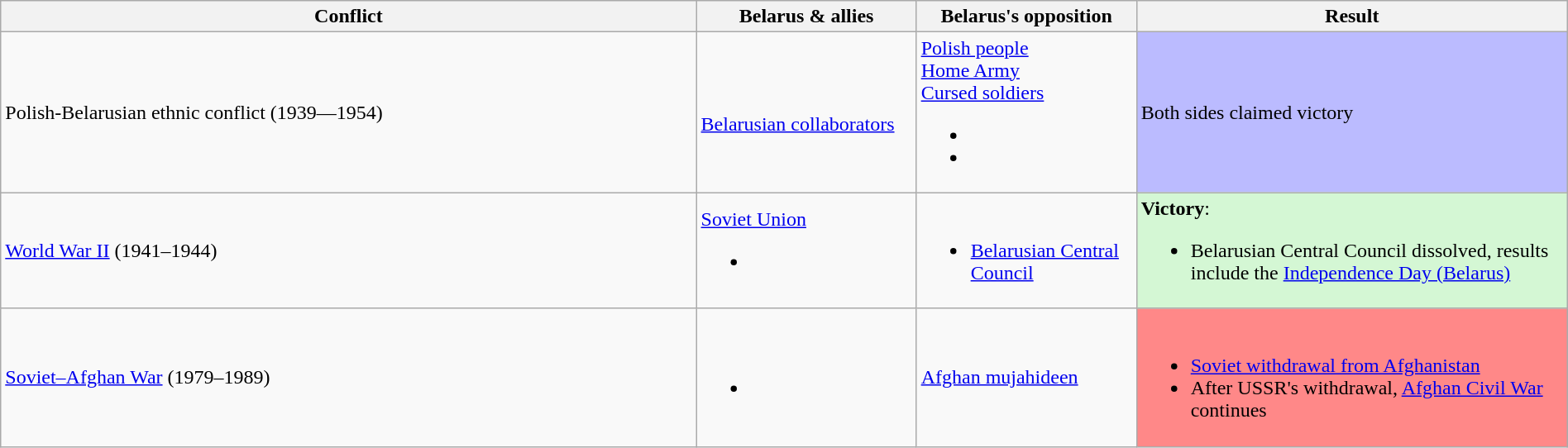<table class="wikitable sortable" width="100%">
<tr>
<th rowspan="1">Conflict</th>
<th rowspan="1" width=170px>Belarus & allies</th>
<th rowspan="1" width=170px>Belarus's opposition</th>
<th rowspan="1" width=340px>Result</th>
</tr>
<tr>
<td>Polish-Belarusian ethnic conflict (1939—1954)</td>
<td><br> <a href='#'>Belarusian collaborators</a></td>
<td><a href='#'>Polish people</a><br><a href='#'>Home Army</a><br><a href='#'>Cursed soldiers</a><br><ul><li></li><li></li></ul></td>
<td style="background:#BBF">Both sides claimed victory</td>
</tr>
<tr>
<td><a href='#'>World War II</a> (1941–1944)</td>
<td> <a href='#'>Soviet Union</a><br><ul><li></li></ul></td>
<td><br><ul><li> <a href='#'>Belarusian Central Council</a></li></ul></td>
<td style="background:#D4F7D4"><strong>Victory</strong>:<br><ul><li>Belarusian Central Council dissolved, results include the <a href='#'>Independence Day (Belarus)</a></li></ul></td>
</tr>
<tr>
<td><a href='#'>Soviet–Afghan War</a> (1979–1989)</td>
<td><br><ul><li></li></ul></td>
<td> <a href='#'>Afghan mujahideen</a></td>
<td style="background:#F88"><br><ul><li><a href='#'>Soviet withdrawal from Afghanistan</a></li><li>After USSR's withdrawal, <a href='#'>Afghan Civil War</a> continues</li></ul></td>
</tr>
</table>
